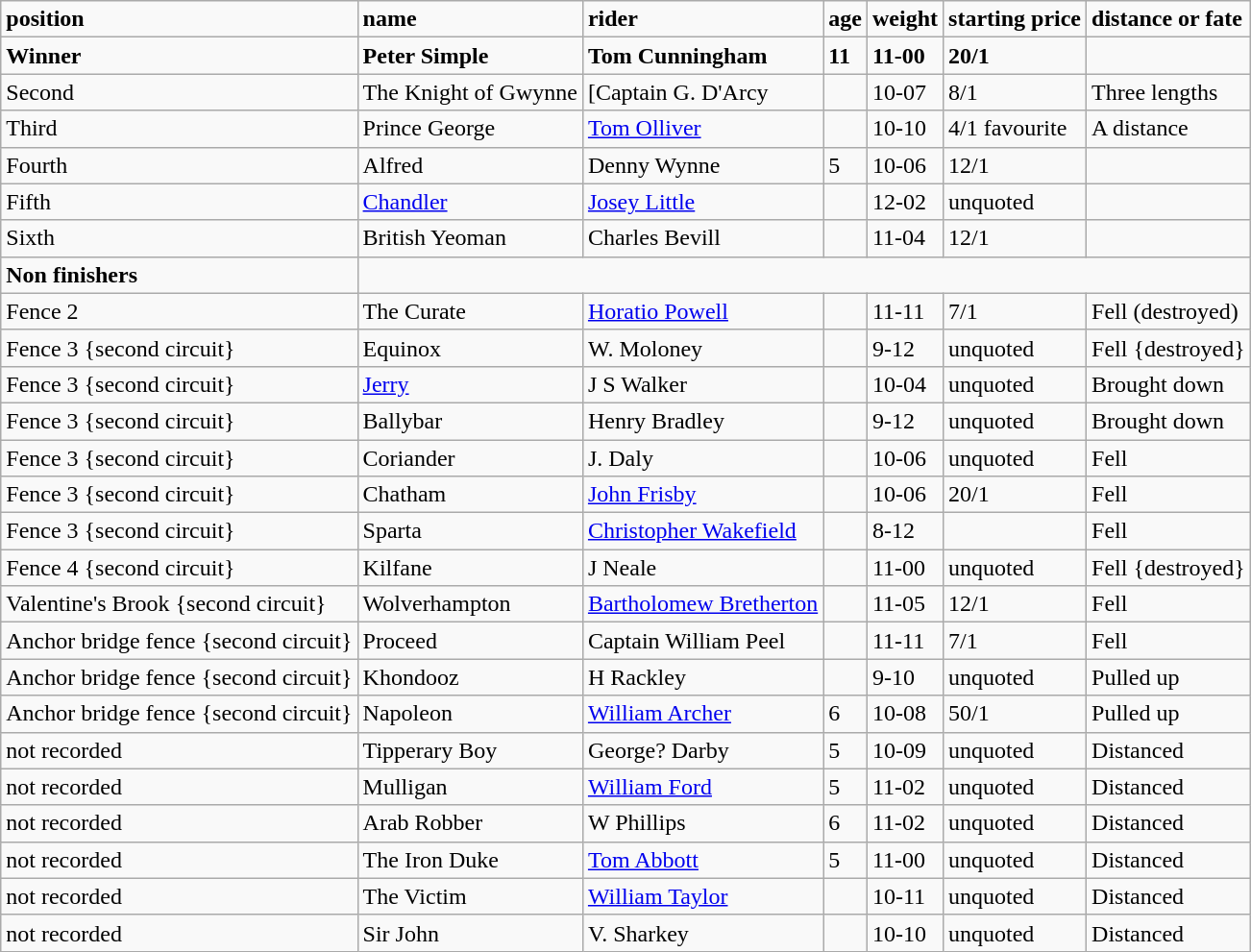<table class="wikitable sortable">
<tr>
<td><strong>position</strong></td>
<td><strong>name</strong></td>
<td><strong>rider</strong></td>
<td><strong>age</strong></td>
<td><strong>weight</strong></td>
<td><strong>starting price</strong></td>
<td><strong>distance or fate</strong></td>
</tr>
<tr>
<td><strong>Winner</strong></td>
<td><strong>Peter Simple</strong></td>
<td><strong>Tom Cunningham</strong></td>
<td><strong>11</strong></td>
<td><strong>11-00</strong></td>
<td><strong>20/1</strong></td>
<td></td>
</tr>
<tr>
<td>Second</td>
<td>The Knight of Gwynne</td>
<td>[Captain G. D'Arcy</td>
<td></td>
<td>10-07</td>
<td>8/1</td>
<td>Three lengths</td>
</tr>
<tr>
<td>Third</td>
<td>Prince George</td>
<td><a href='#'>Tom Olliver</a></td>
<td></td>
<td>10-10</td>
<td>4/1 favourite</td>
<td>A distance</td>
</tr>
<tr>
<td>Fourth</td>
<td>Alfred</td>
<td>Denny Wynne</td>
<td>5</td>
<td>10-06</td>
<td>12/1</td>
<td></td>
</tr>
<tr>
<td>Fifth</td>
<td><a href='#'>Chandler</a></td>
<td><a href='#'>Josey Little</a></td>
<td></td>
<td>12-02</td>
<td>unquoted</td>
<td></td>
</tr>
<tr>
<td>Sixth</td>
<td>British Yeoman</td>
<td>Charles Bevill</td>
<td></td>
<td>11-04</td>
<td>12/1</td>
<td></td>
</tr>
<tr>
<td><strong>Non finishers</strong></td>
</tr>
<tr>
<td>Fence 2</td>
<td>The Curate</td>
<td><a href='#'>Horatio Powell</a></td>
<td></td>
<td>11-11</td>
<td>7/1</td>
<td>Fell (destroyed)</td>
</tr>
<tr>
<td>Fence 3 {second circuit}</td>
<td>Equinox</td>
<td>W. Moloney</td>
<td></td>
<td>9-12</td>
<td>unquoted</td>
<td>Fell {destroyed}</td>
</tr>
<tr>
<td>Fence 3 {second circuit}</td>
<td><a href='#'>Jerry</a></td>
<td>J S Walker</td>
<td></td>
<td>10-04</td>
<td>unquoted</td>
<td>Brought down</td>
</tr>
<tr>
<td>Fence 3 {second circuit}</td>
<td>Ballybar</td>
<td>Henry Bradley</td>
<td></td>
<td>9-12</td>
<td>unquoted</td>
<td>Brought down</td>
</tr>
<tr>
<td>Fence 3 {second circuit}</td>
<td>Coriander</td>
<td>J. Daly</td>
<td></td>
<td>10-06</td>
<td>unquoted</td>
<td>Fell</td>
</tr>
<tr>
<td>Fence 3 {second circuit}</td>
<td>Chatham</td>
<td><a href='#'>John Frisby</a></td>
<td></td>
<td>10-06</td>
<td>20/1</td>
<td>Fell</td>
</tr>
<tr>
<td>Fence 3 {second circuit}</td>
<td>Sparta</td>
<td><a href='#'>Christopher Wakefield</a></td>
<td></td>
<td>8-12</td>
<td></td>
<td>Fell</td>
</tr>
<tr>
<td>Fence 4 {second circuit}</td>
<td>Kilfane</td>
<td>J Neale</td>
<td></td>
<td>11-00</td>
<td>unquoted</td>
<td>Fell {destroyed}</td>
</tr>
<tr>
<td>Valentine's Brook {second circuit}</td>
<td>Wolverhampton</td>
<td><a href='#'>Bartholomew Bretherton</a></td>
<td></td>
<td>11-05</td>
<td>12/1</td>
<td>Fell</td>
</tr>
<tr>
<td>Anchor bridge fence {second circuit}</td>
<td>Proceed</td>
<td>Captain William Peel</td>
<td></td>
<td>11-11</td>
<td>7/1</td>
<td>Fell</td>
</tr>
<tr>
<td>Anchor bridge fence {second circuit}</td>
<td>Khondooz</td>
<td>H Rackley</td>
<td></td>
<td>9-10</td>
<td>unquoted</td>
<td>Pulled up</td>
</tr>
<tr>
<td>Anchor bridge fence {second circuit}</td>
<td>Napoleon</td>
<td><a href='#'>William Archer</a></td>
<td>6</td>
<td>10-08</td>
<td>50/1</td>
<td>Pulled up</td>
</tr>
<tr>
<td>not recorded</td>
<td>Tipperary Boy</td>
<td>George? Darby</td>
<td>5</td>
<td>10-09</td>
<td>unquoted</td>
<td>Distanced</td>
</tr>
<tr>
<td>not recorded</td>
<td>Mulligan</td>
<td><a href='#'>William Ford</a></td>
<td>5</td>
<td>11-02</td>
<td>unquoted</td>
<td>Distanced</td>
</tr>
<tr>
<td>not recorded</td>
<td>Arab Robber</td>
<td>W Phillips</td>
<td>6</td>
<td>11-02</td>
<td>unquoted</td>
<td>Distanced</td>
</tr>
<tr>
<td>not recorded</td>
<td>The Iron Duke</td>
<td><a href='#'>Tom Abbott</a></td>
<td>5</td>
<td>11-00</td>
<td>unquoted</td>
<td>Distanced</td>
</tr>
<tr>
<td>not recorded</td>
<td>The Victim</td>
<td><a href='#'>William Taylor</a></td>
<td></td>
<td>10-11</td>
<td>unquoted</td>
<td>Distanced</td>
</tr>
<tr>
<td>not recorded</td>
<td>Sir John</td>
<td>V. Sharkey</td>
<td></td>
<td>10-10</td>
<td>unquoted</td>
<td>Distanced</td>
</tr>
</table>
